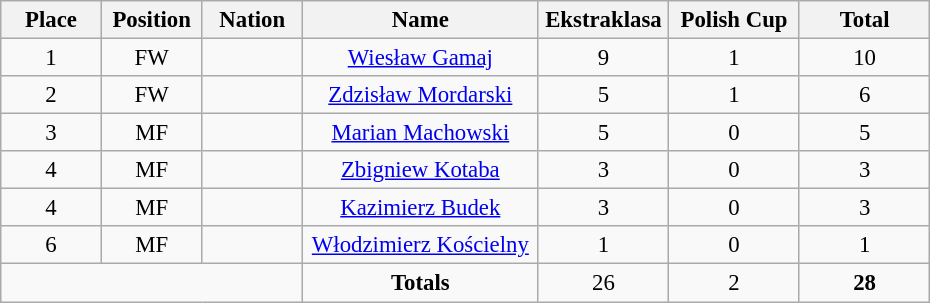<table class="wikitable" style="font-size: 95%; text-align: center;">
<tr>
<th width=60>Place</th>
<th width=60>Position</th>
<th width=60>Nation</th>
<th width=150>Name</th>
<th width=80>Ekstraklasa</th>
<th width=80>Polish Cup</th>
<th width=80><strong>Total</strong></th>
</tr>
<tr>
<td>1</td>
<td>FW</td>
<td></td>
<td><a href='#'>Wiesław Gamaj</a></td>
<td>9</td>
<td>1</td>
<td>10</td>
</tr>
<tr>
<td>2</td>
<td>FW</td>
<td></td>
<td><a href='#'>Zdzisław Mordarski</a></td>
<td>5</td>
<td>1</td>
<td>6</td>
</tr>
<tr>
<td>3</td>
<td>MF</td>
<td></td>
<td><a href='#'>Marian Machowski</a></td>
<td>5</td>
<td>0</td>
<td>5</td>
</tr>
<tr>
<td>4</td>
<td>MF</td>
<td></td>
<td><a href='#'>Zbigniew Kotaba</a></td>
<td>3</td>
<td>0</td>
<td>3</td>
</tr>
<tr>
<td>4</td>
<td>MF</td>
<td></td>
<td><a href='#'>Kazimierz Budek</a></td>
<td>3</td>
<td>0</td>
<td>3</td>
</tr>
<tr>
<td>6</td>
<td>MF</td>
<td></td>
<td><a href='#'>Włodzimierz Kościelny</a></td>
<td>1</td>
<td>0</td>
<td>1</td>
</tr>
<tr>
<td colspan="3"></td>
<td><strong>Totals</strong></td>
<td>26</td>
<td>2</td>
<td><strong>28</strong></td>
</tr>
</table>
